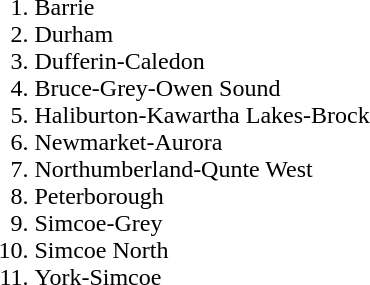<table>
<tr>
<td></td>
<td><br><ol><li>Barrie</li><li>Durham</li><li>Dufferin-Caledon</li><li>Bruce-Grey-Owen Sound</li><li>Haliburton-Kawartha Lakes-Brock</li><li>Newmarket-Aurora</li><li>Northumberland-Qunte West</li><li>Peterborough</li><li>Simcoe-Grey</li><li>Simcoe North</li><li>York-Simcoe</li></ol></td>
</tr>
<tr>
<td></td>
<td></td>
</tr>
<tr>
<td></td>
<td></td>
</tr>
</table>
